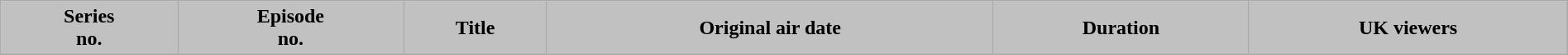<table class="wikitable plainrowheaders" style="width:100%; background:#fff;">
<tr>
<th style="background:#C1C1C1;">Series<br>no.</th>
<th style="background:#C1C1C1;">Episode<br>no.</th>
<th style="background:#C1C1C1;">Title</th>
<th style="background:#C1C1C1;">Original air date</th>
<th style="background:#C1C1C1;">Duration</th>
<th style="background:#C1C1C1;">UK viewers<br>










</th>
</tr>
</table>
